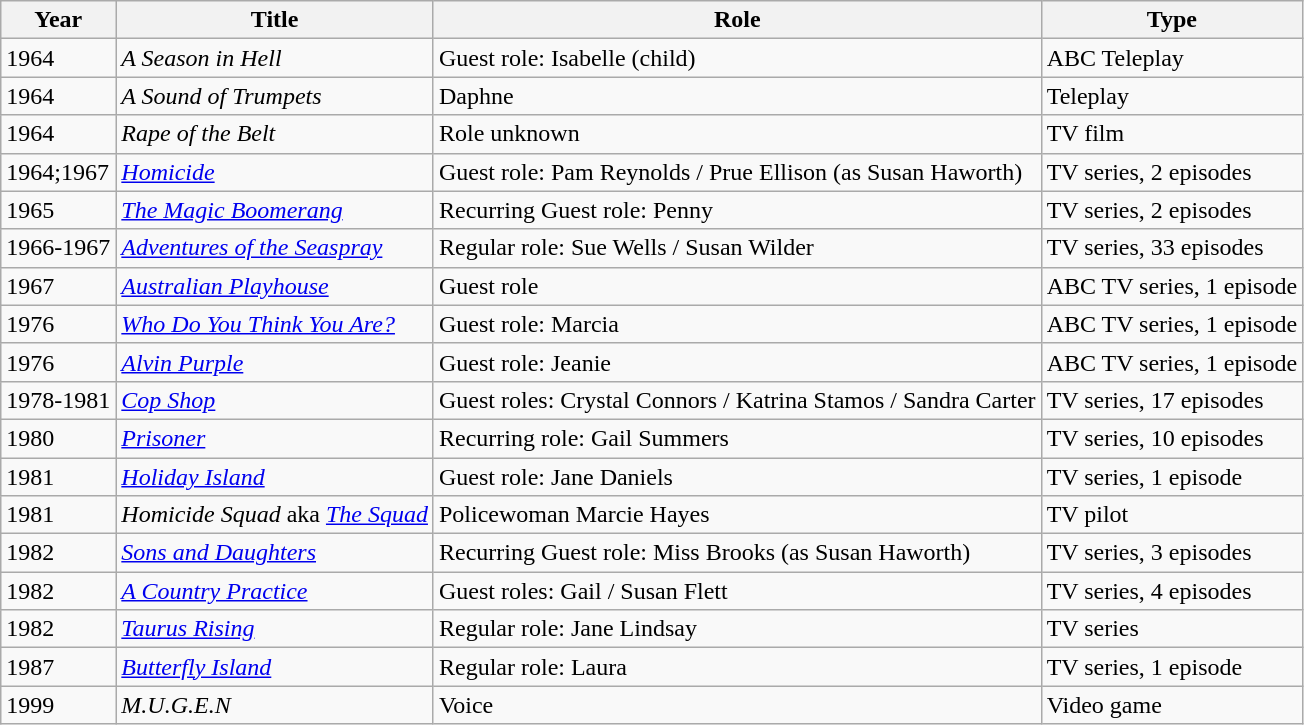<table class="wikitable">
<tr>
<th>Year</th>
<th>Title</th>
<th>Role</th>
<th>Type</th>
</tr>
<tr>
<td>1964</td>
<td><em>A Season in Hell</em></td>
<td>Guest role: Isabelle (child)</td>
<td>ABC Teleplay</td>
</tr>
<tr>
<td>1964</td>
<td><em>A Sound of Trumpets</em></td>
<td>Daphne</td>
<td>Teleplay</td>
</tr>
<tr>
<td>1964</td>
<td><em>Rape of the Belt</em></td>
<td>Role unknown</td>
<td>TV film</td>
</tr>
<tr>
<td>1964;1967</td>
<td><em><a href='#'>Homicide</a></em></td>
<td>Guest role: Pam Reynolds / Prue Ellison (as Susan Haworth)</td>
<td>TV series, 2 episodes</td>
</tr>
<tr>
<td>1965</td>
<td><em><a href='#'>The Magic Boomerang</a></em></td>
<td>Recurring Guest role: Penny</td>
<td>TV series, 2 episodes</td>
</tr>
<tr>
<td>1966-1967</td>
<td><em><a href='#'>Adventures of the Seaspray</a></em></td>
<td>Regular role: Sue Wells / Susan Wilder</td>
<td>TV series, 33 episodes</td>
</tr>
<tr>
<td>1967</td>
<td><em><a href='#'>Australian Playhouse</a></em></td>
<td>Guest role</td>
<td>ABC TV series, 1 episode</td>
</tr>
<tr>
<td>1976</td>
<td><em><a href='#'>Who Do You Think You Are?</a></em></td>
<td>Guest role: Marcia</td>
<td>ABC TV series, 1 episode</td>
</tr>
<tr>
<td>1976</td>
<td><em><a href='#'>Alvin Purple</a></em></td>
<td>Guest role: Jeanie</td>
<td>ABC TV series, 1 episode</td>
</tr>
<tr>
<td>1978-1981</td>
<td><em><a href='#'>Cop Shop</a></em></td>
<td>Guest roles: Crystal Connors / Katrina Stamos / Sandra Carter</td>
<td>TV series, 17 episodes</td>
</tr>
<tr>
<td>1980</td>
<td><em><a href='#'>Prisoner</a></em></td>
<td>Recurring role: Gail Summers</td>
<td>TV series, 10 episodes</td>
</tr>
<tr>
<td>1981</td>
<td><em><a href='#'>Holiday Island</a></em></td>
<td>Guest role: Jane Daniels</td>
<td>TV series, 1 episode</td>
</tr>
<tr>
<td>1981</td>
<td><em>Homicide Squad</em> aka <a href='#'><em>The Squad</em></a></td>
<td>Policewoman Marcie Hayes</td>
<td>TV pilot</td>
</tr>
<tr>
<td>1982</td>
<td><em><a href='#'>Sons and Daughters</a></em></td>
<td>Recurring Guest role: Miss Brooks (as Susan Haworth)</td>
<td>TV series, 3 episodes</td>
</tr>
<tr>
<td>1982</td>
<td><em><a href='#'>A Country Practice</a></em></td>
<td>Guest roles: Gail / Susan Flett</td>
<td>TV series, 4 episodes</td>
</tr>
<tr>
<td>1982</td>
<td><em><a href='#'>Taurus Rising</a></em></td>
<td>Regular role: Jane Lindsay</td>
<td>TV series</td>
</tr>
<tr>
<td>1987</td>
<td><em><a href='#'>Butterfly Island</a></em></td>
<td>Regular role: Laura</td>
<td>TV series, 1 episode</td>
</tr>
<tr>
<td>1999</td>
<td><em>M.U.G.E.N</em></td>
<td>Voice</td>
<td>Video game</td>
</tr>
</table>
